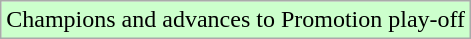<table class="wikitable">
<tr style="width:10px; background:#cfc;">
<td>Champions and advances to Promotion play-off</td>
</tr>
</table>
